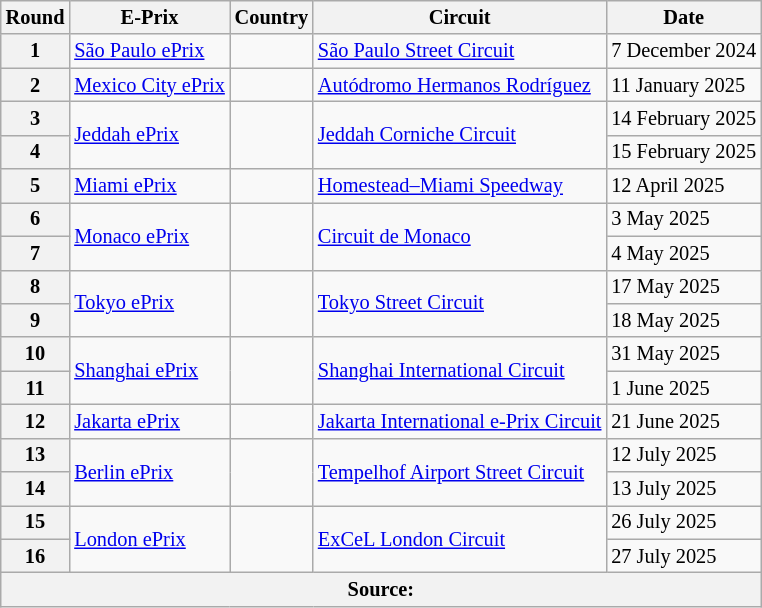<table class="wikitable" style="font-size: 85%;">
<tr>
<th>Round</th>
<th>E-Prix</th>
<th>Country</th>
<th>Circuit</th>
<th>Date</th>
</tr>
<tr>
<th>1</th>
<td><a href='#'>São Paulo ePrix</a></td>
<td></td>
<td><a href='#'>São Paulo Street Circuit</a></td>
<td>7 December 2024</td>
</tr>
<tr>
<th>2</th>
<td><a href='#'>Mexico City ePrix</a></td>
<td></td>
<td><a href='#'>Autódromo Hermanos Rodríguez</a></td>
<td>11 January 2025</td>
</tr>
<tr>
<th>3</th>
<td rowspan="2"><a href='#'>Jeddah ePrix</a></td>
<td rowspan="2"></td>
<td rowspan="2"><a href='#'>Jeddah Corniche Circuit</a></td>
<td>14 February 2025</td>
</tr>
<tr>
<th>4</th>
<td>15 February 2025</td>
</tr>
<tr>
<th>5</th>
<td><a href='#'>Miami ePrix</a></td>
<td></td>
<td><a href='#'>Homestead–Miami Speedway</a></td>
<td>12 April 2025</td>
</tr>
<tr>
<th>6</th>
<td rowspan="2"><a href='#'>Monaco ePrix</a></td>
<td rowspan="2"></td>
<td rowspan="2"><a href='#'>Circuit de Monaco</a></td>
<td>3 May 2025</td>
</tr>
<tr>
<th>7</th>
<td>4 May 2025</td>
</tr>
<tr>
<th>8</th>
<td rowspan="2"><a href='#'>Tokyo ePrix</a></td>
<td rowspan="2"></td>
<td rowspan="2"><a href='#'>Tokyo Street Circuit</a></td>
<td>17 May 2025</td>
</tr>
<tr>
<th>9</th>
<td>18 May 2025</td>
</tr>
<tr>
<th>10</th>
<td rowspan="2"><a href='#'>Shanghai ePrix</a></td>
<td rowspan="2"></td>
<td rowspan="2"><a href='#'>Shanghai International Circuit</a></td>
<td>31 May 2025</td>
</tr>
<tr>
<th>11</th>
<td>1 June 2025</td>
</tr>
<tr>
<th>12</th>
<td><a href='#'>Jakarta ePrix</a></td>
<td></td>
<td><a href='#'>Jakarta International e-Prix Circuit</a></td>
<td>21 June 2025</td>
</tr>
<tr>
<th>13</th>
<td rowspan="2"><a href='#'>Berlin ePrix</a></td>
<td rowspan="2"></td>
<td rowspan="2"><a href='#'>Tempelhof Airport Street Circuit</a></td>
<td>12 July 2025</td>
</tr>
<tr>
<th>14</th>
<td>13 July 2025</td>
</tr>
<tr>
<th>15</th>
<td rowspan="2"><a href='#'>London ePrix</a></td>
<td rowspan="2"></td>
<td rowspan="2"><a href='#'>ExCeL London Circuit</a></td>
<td>26 July 2025</td>
</tr>
<tr>
<th>16</th>
<td>27 July 2025</td>
</tr>
<tr>
<th colspan="5">Source:</th>
</tr>
</table>
